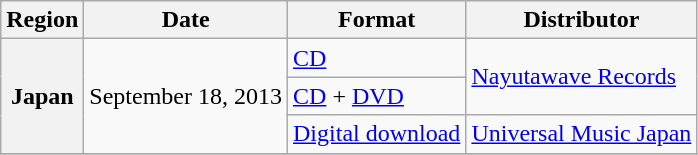<table class="wikitable plainrowheaders">
<tr>
<th scope="col">Region</th>
<th scope="col">Date</th>
<th scope="col">Format</th>
<th scope="col">Distributor</th>
</tr>
<tr>
<th scope="row" rowspan="3">Japan</th>
<td rowspan="3">September 18, 2013</td>
<td><a href='#'>CD</a></td>
<td rowspan="2"><a href='#'>Nayutawave Records</a></td>
</tr>
<tr>
<td><a href='#'>CD</a> + <a href='#'>DVD</a></td>
</tr>
<tr>
<td><a href='#'>Digital download</a></td>
<td><a href='#'>Universal Music Japan</a></td>
</tr>
<tr>
</tr>
</table>
